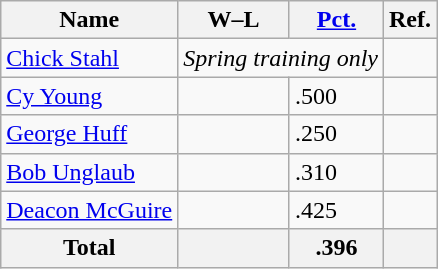<table class="wikitable">
<tr>
<th>Name</th>
<th>W–L</th>
<th><a href='#'>Pct.</a></th>
<th>Ref.</th>
</tr>
<tr>
<td><a href='#'>Chick Stahl</a></td>
<td colspan=2><em>Spring training only</em></td>
<td></td>
</tr>
<tr>
<td><a href='#'>Cy Young</a></td>
<td></td>
<td>.500</td>
<td></td>
</tr>
<tr>
<td><a href='#'>George Huff</a></td>
<td></td>
<td>.250</td>
<td></td>
</tr>
<tr>
<td><a href='#'>Bob Unglaub</a></td>
<td></td>
<td>.310</td>
<td></td>
</tr>
<tr>
<td><a href='#'>Deacon McGuire</a></td>
<td></td>
<td>.425</td>
<td></td>
</tr>
<tr>
<th>Total</th>
<th></th>
<th>.396</th>
<th></th>
</tr>
</table>
